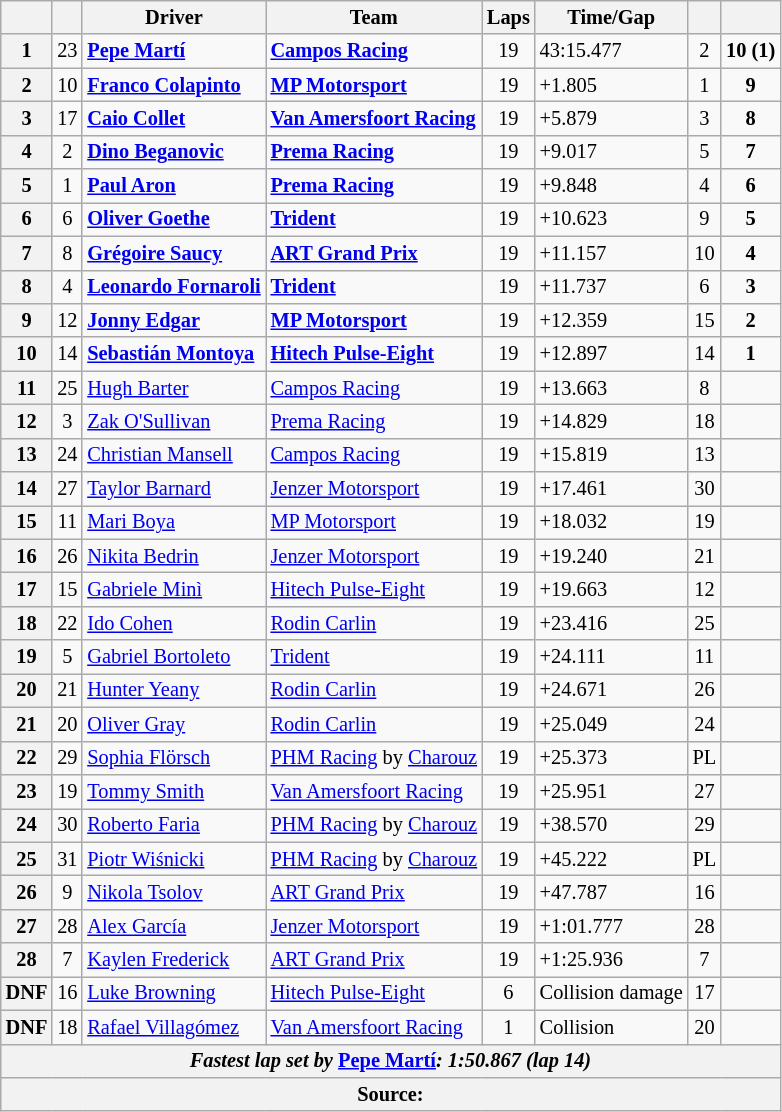<table class="wikitable" style="font-size:85%">
<tr>
<th></th>
<th></th>
<th>Driver</th>
<th>Team</th>
<th>Laps</th>
<th>Time/Gap</th>
<th></th>
<th></th>
</tr>
<tr>
<th>1</th>
<td align="center">23</td>
<td> <strong><a href='#'>Pepe Martí</a></strong></td>
<td><strong><a href='#'>Campos Racing</a></strong></td>
<td align="center">19</td>
<td>43:15.477</td>
<td align="center">2</td>
<td align="center"><strong>10 (1)</strong></td>
</tr>
<tr>
<th>2</th>
<td align="center">10</td>
<td> <strong><a href='#'>Franco Colapinto</a></strong></td>
<td><strong><a href='#'>MP Motorsport</a></strong></td>
<td align="center">19</td>
<td>+1.805</td>
<td align="center">1</td>
<td align="center"><strong>9</strong></td>
</tr>
<tr>
<th>3</th>
<td align="center">17</td>
<td><strong> <a href='#'>Caio Collet</a></strong></td>
<td><strong><a href='#'>Van Amersfoort Racing</a></strong></td>
<td align="center">19</td>
<td>+5.879</td>
<td align="center">3</td>
<td align="center"><strong>8</strong></td>
</tr>
<tr>
<th>4</th>
<td align="center">2</td>
<td> <strong><a href='#'>Dino Beganovic</a></strong></td>
<td><strong><a href='#'>Prema Racing</a></strong></td>
<td align="center">19</td>
<td>+9.017</td>
<td align="center">5</td>
<td align="center"><strong>7 </strong></td>
</tr>
<tr>
<th>5</th>
<td align="center">1</td>
<td> <strong><a href='#'>Paul Aron</a></strong></td>
<td><strong><a href='#'>Prema Racing</a></strong></td>
<td align="center">19</td>
<td>+9.848</td>
<td align="center">4</td>
<td align="center"><strong>6</strong></td>
</tr>
<tr>
<th>6</th>
<td align="center">6</td>
<td> <strong><a href='#'>Oliver Goethe</a></strong></td>
<td><strong><a href='#'>Trident</a></strong></td>
<td align="center">19</td>
<td>+10.623</td>
<td align="center">9</td>
<td align="center"><strong>5</strong></td>
</tr>
<tr>
<th>7</th>
<td align="center">8</td>
<td> <strong><a href='#'>Grégoire Saucy</a></strong></td>
<td><strong><a href='#'>ART Grand Prix</a></strong></td>
<td align="center">19</td>
<td>+11.157</td>
<td align="center">10</td>
<td align="center"><strong>4</strong></td>
</tr>
<tr>
<th>8</th>
<td align="center">4</td>
<td> <strong><a href='#'>Leonardo Fornaroli</a></strong></td>
<td><strong><a href='#'>Trident</a></strong></td>
<td align="center">19</td>
<td>+11.737</td>
<td align="center">6</td>
<td align="center"><strong>3</strong></td>
</tr>
<tr>
<th>9</th>
<td align="center">12</td>
<td> <strong><a href='#'>Jonny Edgar</a></strong></td>
<td><strong><a href='#'>MP Motorsport</a></strong></td>
<td align="center">19</td>
<td>+12.359</td>
<td align="center">15</td>
<td align="center"><strong>2</strong></td>
</tr>
<tr>
<th>10</th>
<td align="center">14</td>
<td> <strong><a href='#'>Sebastián Montoya</a></strong></td>
<td><strong><a href='#'>Hitech Pulse-Eight</a></strong></td>
<td align="center">19</td>
<td>+12.897</td>
<td align="center">14</td>
<td align="center"><strong>1</strong></td>
</tr>
<tr>
<th>11</th>
<td align="center">25</td>
<td> <a href='#'>Hugh Barter</a></td>
<td><a href='#'>Campos Racing</a></td>
<td align="center">19</td>
<td>+13.663</td>
<td align="center">8</td>
<td align="center"></td>
</tr>
<tr>
<th>12</th>
<td align="center">3</td>
<td> <a href='#'>Zak O'Sullivan</a></td>
<td><a href='#'>Prema Racing</a></td>
<td align="center">19</td>
<td>+14.829</td>
<td align="center">18</td>
<td></td>
</tr>
<tr>
<th>13</th>
<td align="center">24</td>
<td> <a href='#'>Christian Mansell</a></td>
<td><a href='#'>Campos Racing</a></td>
<td align="center">19</td>
<td>+15.819</td>
<td align="center">13</td>
<td></td>
</tr>
<tr>
<th>14</th>
<td align="center">27</td>
<td> <a href='#'>Taylor Barnard</a></td>
<td><a href='#'>Jenzer Motorsport</a></td>
<td align="center">19</td>
<td>+17.461</td>
<td align="center">30</td>
<td></td>
</tr>
<tr>
<th>15</th>
<td align="center">11</td>
<td> <a href='#'>Mari Boya</a></td>
<td><a href='#'>MP Motorsport</a></td>
<td align="center">19</td>
<td>+18.032</td>
<td align="center">19</td>
<td></td>
</tr>
<tr>
<th>16</th>
<td align="center">26</td>
<td> <a href='#'>Nikita Bedrin</a></td>
<td><a href='#'>Jenzer Motorsport</a></td>
<td align="center">19</td>
<td>+19.240</td>
<td align="center">21</td>
<td></td>
</tr>
<tr>
<th>17</th>
<td align="center">15</td>
<td> <a href='#'>Gabriele Minì</a></td>
<td><a href='#'>Hitech Pulse-Eight</a></td>
<td align="center">19</td>
<td>+19.663</td>
<td align="center">12</td>
<td></td>
</tr>
<tr>
<th>18</th>
<td align="center">22</td>
<td> <a href='#'>Ido Cohen</a></td>
<td><a href='#'>Rodin Carlin</a></td>
<td align="center">19</td>
<td>+23.416</td>
<td align="center">25</td>
<td align="center"></td>
</tr>
<tr>
<th>19</th>
<td align="center">5</td>
<td> <a href='#'>Gabriel Bortoleto</a></td>
<td><a href='#'>Trident</a></td>
<td align="center">19</td>
<td>+24.111</td>
<td align="center">11</td>
<td></td>
</tr>
<tr>
<th>20</th>
<td align="center">21</td>
<td> <a href='#'>Hunter Yeany</a></td>
<td><a href='#'>Rodin Carlin</a></td>
<td align="center">19</td>
<td>+24.671</td>
<td align="center">26</td>
<td></td>
</tr>
<tr>
<th>21</th>
<td align="center">20</td>
<td> <a href='#'>Oliver Gray</a></td>
<td><a href='#'>Rodin Carlin</a></td>
<td align="center">19</td>
<td>+25.049</td>
<td align="center">24</td>
<td align="center"></td>
</tr>
<tr>
<th>22</th>
<td align="center">29</td>
<td> <a href='#'>Sophia Flörsch</a></td>
<td><a href='#'>PHM Racing</a> by <a href='#'>Charouz</a></td>
<td align="center">19</td>
<td>+25.373</td>
<td align="center">PL</td>
<td></td>
</tr>
<tr>
<th>23</th>
<td align="center">19</td>
<td> <a href='#'>Tommy Smith</a></td>
<td><a href='#'>Van Amersfoort Racing</a></td>
<td align="center">19</td>
<td>+25.951</td>
<td align="center">27</td>
<td align="center"></td>
</tr>
<tr>
<th>24</th>
<td align="center">30</td>
<td> <a href='#'>Roberto Faria</a></td>
<td><a href='#'>PHM Racing</a> by <a href='#'>Charouz</a></td>
<td align="center">19</td>
<td>+38.570</td>
<td align="center">29</td>
<td></td>
</tr>
<tr>
<th>25</th>
<td align="center">31</td>
<td> <a href='#'>Piotr Wiśnicki</a></td>
<td><a href='#'>PHM Racing</a> by <a href='#'>Charouz</a></td>
<td align="center">19</td>
<td>+45.222</td>
<td align="center">PL</td>
<td align="center"></td>
</tr>
<tr>
<th>26</th>
<td align="center">9</td>
<td> <a href='#'>Nikola Tsolov</a></td>
<td><a href='#'>ART Grand Prix</a></td>
<td align="center">19</td>
<td>+47.787</td>
<td align="center">16</td>
<td align="center"></td>
</tr>
<tr>
<th>27</th>
<td align="center">28</td>
<td> <a href='#'>Alex García</a></td>
<td><a href='#'>Jenzer Motorsport</a></td>
<td align="center">19</td>
<td>+1:01.777</td>
<td align="center">28</td>
<td></td>
</tr>
<tr>
<th>28</th>
<td align="center">7</td>
<td> <a href='#'>Kaylen Frederick</a></td>
<td><a href='#'>ART Grand Prix</a></td>
<td align="center">19</td>
<td>+1:25.936</td>
<td align="center">7</td>
<td></td>
</tr>
<tr>
<th>DNF</th>
<td align="center">16</td>
<td> <a href='#'>Luke Browning</a></td>
<td><a href='#'>Hitech Pulse-Eight</a></td>
<td align="center">6</td>
<td>Collision damage</td>
<td align="center">17</td>
<td></td>
</tr>
<tr>
<th>DNF</th>
<td align="center">18</td>
<td> <a href='#'>Rafael Villagómez</a></td>
<td><a href='#'>Van Amersfoort Racing</a></td>
<td align="center">1</td>
<td>Collision</td>
<td align="center">20</td>
<td></td>
</tr>
<tr>
<th colspan="8"><em>Fastest lap set by</em> <strong> <a href='#'>Pepe Martí</a><strong><em>: 1:50.867 (lap 14)<em></th>
</tr>
<tr>
<th colspan="8">Source:</th>
</tr>
</table>
